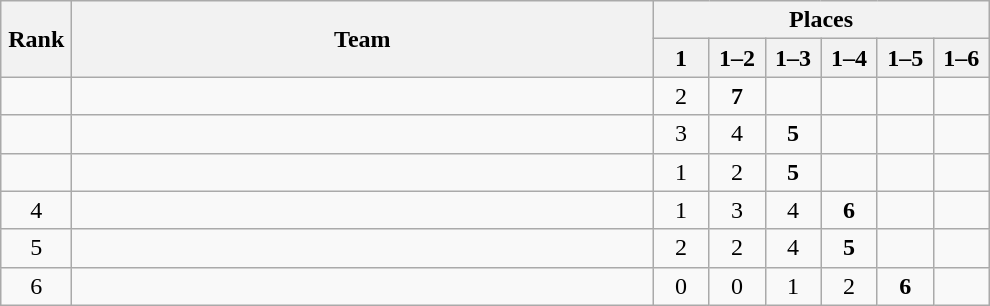<table class="wikitable" style="text-align:center">
<tr>
<th rowspan="2" width=40>Rank</th>
<th rowspan="2" width=380>Team</th>
<th colspan="6">Places</th>
</tr>
<tr>
<th width=30>1</th>
<th width=30>1–2</th>
<th width=30>1–3</th>
<th width=30>1–4</th>
<th width=30>1–5</th>
<th width=30>1–6</th>
</tr>
<tr>
<td></td>
<td align=left></td>
<td>2</td>
<td><strong>7</strong></td>
<td></td>
<td></td>
<td></td>
<td></td>
</tr>
<tr>
<td></td>
<td align=left></td>
<td>3</td>
<td>4</td>
<td><strong>5</strong></td>
<td></td>
<td></td>
<td></td>
</tr>
<tr>
<td></td>
<td align=left></td>
<td>1</td>
<td>2</td>
<td><strong>5</strong></td>
<td></td>
<td></td>
<td></td>
</tr>
<tr>
<td>4</td>
<td align=left></td>
<td>1</td>
<td>3</td>
<td>4</td>
<td><strong>6</strong></td>
<td></td>
<td></td>
</tr>
<tr>
<td>5</td>
<td align=left></td>
<td>2</td>
<td>2</td>
<td>4</td>
<td><strong>5</strong></td>
<td></td>
<td></td>
</tr>
<tr>
<td>6</td>
<td align=left></td>
<td>0</td>
<td>0</td>
<td>1</td>
<td>2</td>
<td><strong>6</strong></td>
<td></td>
</tr>
</table>
